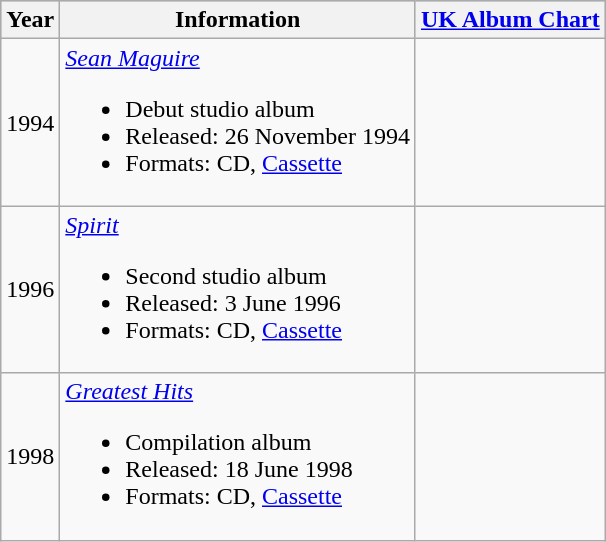<table class="wikitable">
<tr style="background:#b0c4de; text-align:center;">
<th>Year</th>
<th>Information</th>
<th><a href='#'>UK Album Chart</a></th>
</tr>
<tr>
<td>1994</td>
<td><em><a href='#'>Sean Maguire</a></em><br><ul><li>Debut studio album</li><li>Released: 26 November 1994</li><li>Formats: CD, <a href='#'>Cassette</a></li></ul></td>
<td></td>
</tr>
<tr>
<td>1996</td>
<td><em><a href='#'>Spirit</a></em><br><ul><li>Second studio album</li><li>Released: 3 June 1996</li><li>Formats: CD, <a href='#'>Cassette</a></li></ul></td>
<td></td>
</tr>
<tr>
<td>1998</td>
<td><em><a href='#'>Greatest Hits</a></em><br><ul><li>Compilation album</li><li>Released: 18 June 1998</li><li>Formats: CD, <a href='#'>Cassette</a></li></ul></td>
<td></td>
</tr>
</table>
